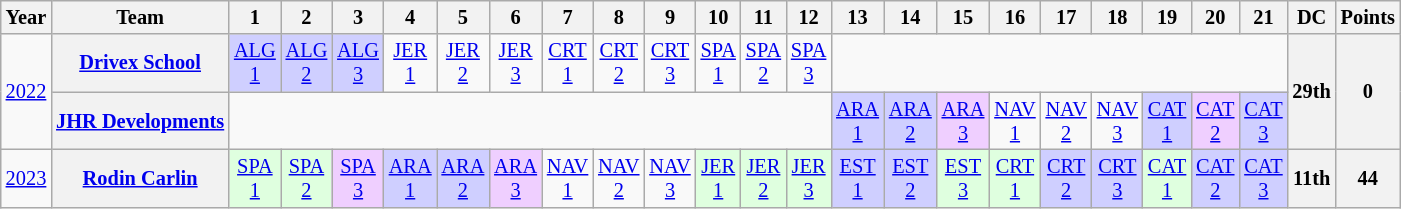<table class="wikitable" style="text-align:center; font-size:85%">
<tr>
<th>Year</th>
<th>Team</th>
<th>1</th>
<th>2</th>
<th>3</th>
<th>4</th>
<th>5</th>
<th>6</th>
<th>7</th>
<th>8</th>
<th>9</th>
<th>10</th>
<th>11</th>
<th>12</th>
<th>13</th>
<th>14</th>
<th>15</th>
<th>16</th>
<th>17</th>
<th>18</th>
<th>19</th>
<th>20</th>
<th>21</th>
<th>DC</th>
<th>Points</th>
</tr>
<tr>
<td rowspan=2"><a href='#'>2022</a></td>
<th nowrap><a href='#'>Drivex School</a></th>
<td style="background:#CFCFFF"><a href='#'>ALG<br>1</a><br></td>
<td style="background:#CFCFFF"><a href='#'>ALG<br>2</a><br></td>
<td style="background:#CFCFFF"><a href='#'>ALG<br>3</a><br></td>
<td style="background:#"><a href='#'>JER<br>1</a></td>
<td style="background:#"><a href='#'>JER<br>2</a></td>
<td style="background:#"><a href='#'>JER<br>3</a></td>
<td style="background:#"><a href='#'>CRT<br>1</a></td>
<td style="background:#"><a href='#'>CRT<br>2</a></td>
<td style="background:#"><a href='#'>CRT<br>3</a></td>
<td style="background:#"><a href='#'>SPA<br>1</a></td>
<td style="background:#"><a href='#'>SPA<br>2</a></td>
<td style="background:#"><a href='#'>SPA<br>3</a></td>
<td colspan=9></td>
<th rowspan="2">29th</th>
<th rowspan="2">0</th>
</tr>
<tr>
<th nowrap><a href='#'>JHR Developments</a></th>
<td colspan=12></td>
<td style="background:#CFCFFF"><a href='#'>ARA<br>1</a><br></td>
<td style="background:#CFCFFF"><a href='#'>ARA<br>2</a><br></td>
<td style="background:#EFCFFF"><a href='#'>ARA<br>3</a><br></td>
<td style="background:#;"><a href='#'>NAV<br>1</a></td>
<td style="background:#;"><a href='#'>NAV<br>2</a></td>
<td style="background:#;"><a href='#'>NAV<br>3</a></td>
<td style="background:#CFCFFF"><a href='#'>CAT<br>1</a><br></td>
<td style="background:#EFCFFF"><a href='#'>CAT<br>2</a><br></td>
<td style="background:#CFCFFF"><a href='#'>CAT<br>3</a><br></td>
</tr>
<tr>
<td><a href='#'>2023</a></td>
<th nowrap><a href='#'>Rodin Carlin</a></th>
<td style="background:#DFFFDF;"><a href='#'>SPA<br>1</a><br></td>
<td style="background:#DFFFDF;"><a href='#'>SPA<br>2</a><br></td>
<td style="background:#EFCFFF;"><a href='#'>SPA<br>3</a><br></td>
<td style="background:#CFCFFF;"><a href='#'>ARA<br>1</a><br></td>
<td style="background:#CFCFFF;"><a href='#'>ARA<br>2</a><br></td>
<td style="background:#EFCFFF;"><a href='#'>ARA<br>3</a><br></td>
<td style="background:#;"><a href='#'>NAV<br>1</a><br></td>
<td style="background:#;"><a href='#'>NAV<br>2</a><br></td>
<td style="background:#;"><a href='#'>NAV<br>3</a><br></td>
<td style="background:#DFFFDF;"><a href='#'>JER<br>1</a><br></td>
<td style="background:#DFFFDF;"><a href='#'>JER<br>2</a><br></td>
<td style="background:#DFFFDF;"><a href='#'>JER<br>3</a><br></td>
<td style="background:#CFCFFF;"><a href='#'>EST<br>1</a><br></td>
<td style="background:#CFCFFF;"><a href='#'>EST<br>2</a><br></td>
<td style="background:#DFFFDF;"><a href='#'>EST<br>3</a><br></td>
<td style="background:#DFFFDF;"><a href='#'>CRT<br>1</a><br></td>
<td style="background:#CFCFFF;"><a href='#'>CRT<br>2</a><br></td>
<td style="background:#CFCFFF;"><a href='#'>CRT<br>3</a><br></td>
<td style="background:#DFFFDF;"><a href='#'>CAT<br>1</a><br></td>
<td style="background:#CFCFFF;"><a href='#'>CAT<br>2</a><br></td>
<td style="background:#CFCFFF;"><a href='#'>CAT<br>3</a><br></td>
<th>11th</th>
<th>44</th>
</tr>
</table>
